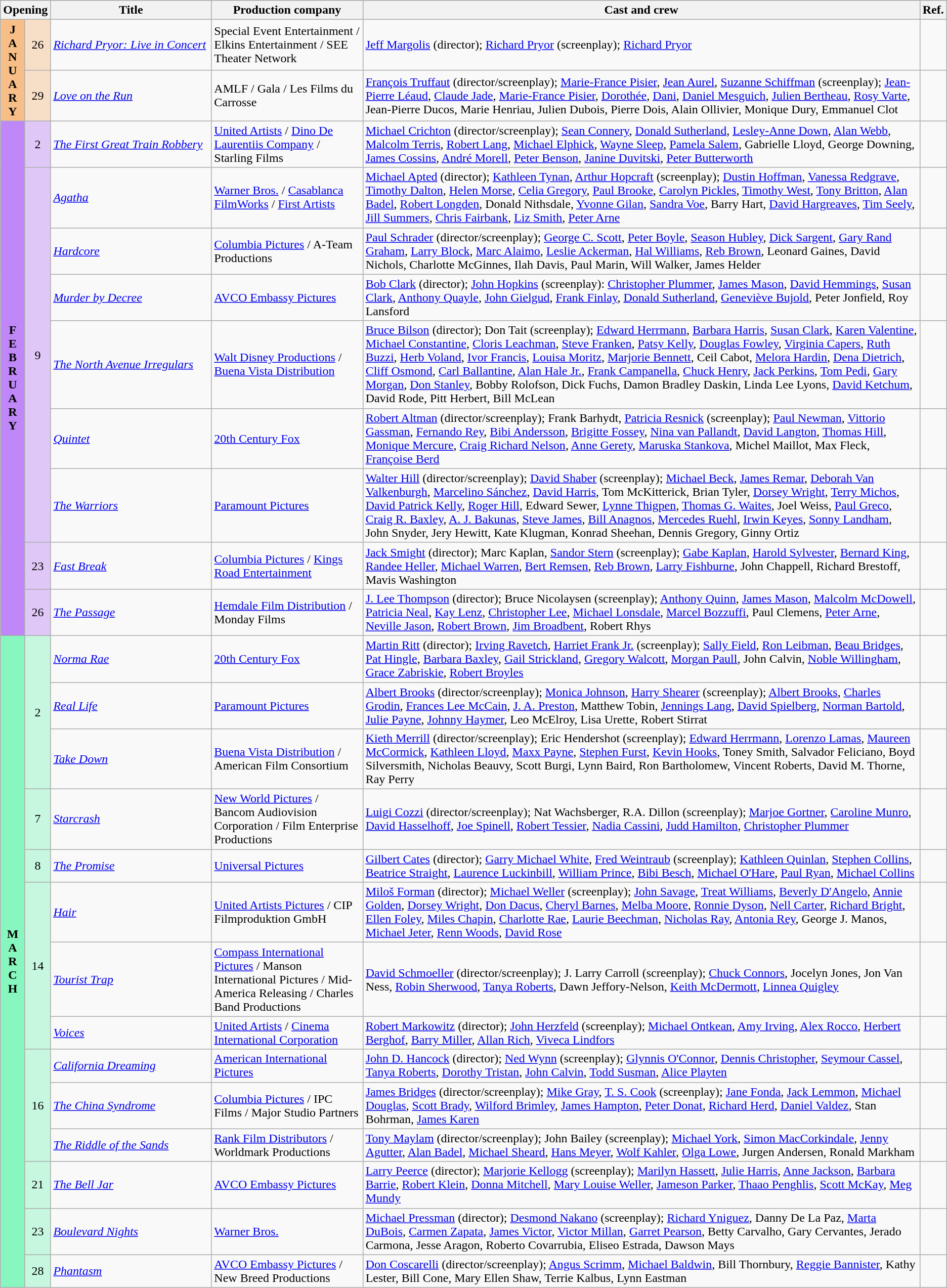<table class="wikitable sortable">
<tr style="background:#b0e0e6; text-align:center;">
<th colspan="2">Opening</th>
<th style="width:17%;">Title</th>
<th style="width:16%;">Production company</th>
<th>Cast and crew</th>
<th class="unsortable">Ref.</th>
</tr>
<tr>
<th rowspan="2" style="text-align:center; background:#f7bf87;"><strong>J<br>A<br>N<br>U<br>A<br>R<br>Y</strong></th>
<td style="text-align:center; background:#f7dfc7;">26</td>
<td><em><a href='#'>Richard Pryor: Live in Concert</a></em></td>
<td>Special Event Entertainment / Elkins Entertainment / SEE Theater Network</td>
<td><a href='#'>Jeff Margolis</a> (director); <a href='#'>Richard Pryor</a> (screenplay); <a href='#'>Richard Pryor</a></td>
<td></td>
</tr>
<tr>
<td style="text-align:center; background:#f7dfc7;">29</td>
<td><em><a href='#'>Love on the Run</a></em></td>
<td>AMLF / Gala / Les Films du Carrosse</td>
<td><a href='#'>François Truffaut</a> (director/screenplay); <a href='#'>Marie-France Pisier</a>, <a href='#'>Jean Aurel</a>, <a href='#'>Suzanne Schiffman</a> (screenplay); <a href='#'>Jean-Pierre Léaud</a>, <a href='#'>Claude Jade</a>, <a href='#'>Marie-France Pisier</a>, <a href='#'>Dorothée</a>, <a href='#'>Dani</a>, <a href='#'>Daniel Mesguich</a>, <a href='#'>Julien Bertheau</a>, <a href='#'>Rosy Varte</a>, Jean-Pierre Ducos, Marie Henriau, Julien Dubois, Pierre Dois, Alain Ollivier, Monique Dury, Emmanuel Clot</td>
<td></td>
</tr>
<tr>
<th rowspan="9" style="text-align:center; background:#bf87f7;"><strong>F<br>E<br>B<br>R<br>U<br>A<br>R<br>Y</strong></th>
<td rowspan="1" style="text-align:center; background:#dfc7f7;">2</td>
<td><em><a href='#'>The First Great Train Robbery</a></em></td>
<td><a href='#'>United Artists</a> / <a href='#'>Dino De Laurentiis Company</a> / Starling Films</td>
<td><a href='#'>Michael Crichton</a> (director/screenplay); <a href='#'>Sean Connery</a>, <a href='#'>Donald Sutherland</a>, <a href='#'>Lesley-Anne Down</a>, <a href='#'>Alan Webb</a>, <a href='#'>Malcolm Terris</a>, <a href='#'>Robert Lang</a>, <a href='#'>Michael Elphick</a>, <a href='#'>Wayne Sleep</a>, <a href='#'>Pamela Salem</a>, Gabrielle Lloyd, George Downing, <a href='#'>James Cossins</a>, <a href='#'>André Morell</a>, <a href='#'>Peter Benson</a>, <a href='#'>Janine Duvitski</a>, <a href='#'>Peter Butterworth</a></td>
<td></td>
</tr>
<tr>
<td rowspan="6" style="text-align:center; background:#dfc7f7;">9</td>
<td><em><a href='#'>Agatha</a></em></td>
<td><a href='#'>Warner Bros.</a> / <a href='#'>Casablanca FilmWorks</a> / <a href='#'>First Artists</a></td>
<td><a href='#'>Michael Apted</a> (director); <a href='#'>Kathleen Tynan</a>, <a href='#'>Arthur Hopcraft</a> (screenplay); <a href='#'>Dustin Hoffman</a>, <a href='#'>Vanessa Redgrave</a>, <a href='#'>Timothy Dalton</a>, <a href='#'>Helen Morse</a>, <a href='#'>Celia Gregory</a>, <a href='#'>Paul Brooke</a>, <a href='#'>Carolyn Pickles</a>, <a href='#'>Timothy West</a>, <a href='#'>Tony Britton</a>, <a href='#'>Alan Badel</a>, <a href='#'>Robert Longden</a>, Donald Nithsdale, <a href='#'>Yvonne Gilan</a>, <a href='#'>Sandra Voe</a>, Barry Hart, <a href='#'>David Hargreaves</a>, <a href='#'>Tim Seely</a>, <a href='#'>Jill Summers</a>, <a href='#'>Chris Fairbank</a>, <a href='#'>Liz Smith</a>, <a href='#'>Peter Arne</a></td>
<td></td>
</tr>
<tr>
<td><em><a href='#'>Hardcore</a></em></td>
<td><a href='#'>Columbia Pictures</a> / A-Team Productions</td>
<td><a href='#'>Paul Schrader</a> (director/screenplay); <a href='#'>George C. Scott</a>, <a href='#'>Peter Boyle</a>, <a href='#'>Season Hubley</a>, <a href='#'>Dick Sargent</a>, <a href='#'>Gary Rand Graham</a>, <a href='#'>Larry Block</a>, <a href='#'>Marc Alaimo</a>, <a href='#'>Leslie Ackerman</a>, <a href='#'>Hal Williams</a>, <a href='#'>Reb Brown</a>, Leonard Gaines, David Nichols, Charlotte McGinnes, Ilah Davis, Paul Marin, Will Walker, James Helder</td>
<td></td>
</tr>
<tr>
<td><em><a href='#'>Murder by Decree</a></em></td>
<td><a href='#'>AVCO Embassy Pictures</a></td>
<td><a href='#'>Bob Clark</a> (director); <a href='#'>John Hopkins</a> (screenplay): <a href='#'>Christopher Plummer</a>, <a href='#'>James Mason</a>, <a href='#'>David Hemmings</a>, <a href='#'>Susan Clark</a>, <a href='#'>Anthony Quayle</a>, <a href='#'>John Gielgud</a>, <a href='#'>Frank Finlay</a>, <a href='#'>Donald Sutherland</a>, <a href='#'>Geneviève Bujold</a>, Peter Jonfield, Roy Lansford</td>
<td></td>
</tr>
<tr>
<td><em><a href='#'>The North Avenue Irregulars</a></em></td>
<td><a href='#'>Walt Disney Productions</a> / <a href='#'>Buena Vista Distribution</a></td>
<td><a href='#'>Bruce Bilson</a> (director); Don Tait (screenplay); <a href='#'>Edward Herrmann</a>, <a href='#'>Barbara Harris</a>, <a href='#'>Susan Clark</a>, <a href='#'>Karen Valentine</a>, <a href='#'>Michael Constantine</a>, <a href='#'>Cloris Leachman</a>, <a href='#'>Steve Franken</a>, <a href='#'>Patsy Kelly</a>, <a href='#'>Douglas Fowley</a>, <a href='#'>Virginia Capers</a>, <a href='#'>Ruth Buzzi</a>, <a href='#'>Herb Voland</a>, <a href='#'>Ivor Francis</a>, <a href='#'>Louisa Moritz</a>, <a href='#'>Marjorie Bennett</a>, Ceil Cabot, <a href='#'>Melora Hardin</a>, <a href='#'>Dena Dietrich</a>, <a href='#'>Cliff Osmond</a>, <a href='#'>Carl Ballantine</a>, <a href='#'>Alan Hale Jr.</a>, <a href='#'>Frank Campanella</a>, <a href='#'>Chuck Henry</a>, <a href='#'>Jack Perkins</a>, <a href='#'>Tom Pedi</a>, <a href='#'>Gary Morgan</a>, <a href='#'>Don Stanley</a>, Bobby Rolofson, Dick Fuchs, Damon Bradley Daskin, Linda Lee Lyons, <a href='#'>David Ketchum</a>, David Rode, Pitt Herbert, Bill McLean</td>
<td></td>
</tr>
<tr>
<td><em><a href='#'>Quintet</a></em></td>
<td><a href='#'>20th Century Fox</a></td>
<td><a href='#'>Robert Altman</a> (director/screenplay); Frank Barhydt, <a href='#'>Patricia Resnick</a> (screenplay); <a href='#'>Paul Newman</a>, <a href='#'>Vittorio Gassman</a>, <a href='#'>Fernando Rey</a>, <a href='#'>Bibi Andersson</a>, <a href='#'>Brigitte Fossey</a>, <a href='#'>Nina van Pallandt</a>, <a href='#'>David Langton</a>, <a href='#'>Thomas Hill</a>, <a href='#'>Monique Mercure</a>, <a href='#'>Craig Richard Nelson</a>, <a href='#'>Anne Gerety</a>, <a href='#'>Maruska Stankova</a>, Michel Maillot, Max Fleck, <a href='#'>Françoise Berd</a></td>
<td></td>
</tr>
<tr>
<td><em><a href='#'>The Warriors</a></em></td>
<td><a href='#'>Paramount Pictures</a></td>
<td><a href='#'>Walter Hill</a> (director/screenplay); <a href='#'>David Shaber</a> (screenplay); <a href='#'>Michael Beck</a>, <a href='#'>James Remar</a>, <a href='#'>Deborah Van Valkenburgh</a>, <a href='#'>Marcelino Sánchez</a>, <a href='#'>David Harris</a>, Tom McKitterick, Brian Tyler, <a href='#'>Dorsey Wright</a>, <a href='#'>Terry Michos</a>, <a href='#'>David Patrick Kelly</a>, <a href='#'>Roger Hill</a>, Edward Sewer, <a href='#'>Lynne Thigpen</a>, <a href='#'>Thomas G. Waites</a>, Joel Weiss, <a href='#'>Paul Greco</a>, <a href='#'>Craig R. Baxley</a>, <a href='#'>A. J. Bakunas</a>, <a href='#'>Steve James</a>, <a href='#'>Bill Anagnos</a>, <a href='#'>Mercedes Ruehl</a>, <a href='#'>Irwin Keyes</a>, <a href='#'>Sonny Landham</a>, John Snyder, Jery Hewitt, Kate Klugman, Konrad Sheehan, Dennis Gregory, Ginny Ortiz</td>
<td></td>
</tr>
<tr>
<td style="text-align:center; background:#dfc7f7;">23</td>
<td><em><a href='#'>Fast Break</a></em></td>
<td><a href='#'>Columbia Pictures</a> / <a href='#'>Kings Road Entertainment</a></td>
<td><a href='#'>Jack Smight</a> (director); Marc Kaplan, <a href='#'>Sandor Stern</a> (screenplay); <a href='#'>Gabe Kaplan</a>, <a href='#'>Harold Sylvester</a>, <a href='#'>Bernard King</a>, <a href='#'>Randee Heller</a>, <a href='#'>Michael Warren</a>, <a href='#'>Bert Remsen</a>, <a href='#'>Reb Brown</a>, <a href='#'>Larry Fishburne</a>, John Chappell, Richard Brestoff, Mavis Washington</td>
<td></td>
</tr>
<tr>
<td style="text-align:center; background:#dfc7f7;">26</td>
<td><em><a href='#'>The Passage</a></em></td>
<td><a href='#'>Hemdale Film Distribution</a> / Monday Films</td>
<td><a href='#'>J. Lee Thompson</a> (director); Bruce Nicolaysen (screenplay); <a href='#'>Anthony Quinn</a>, <a href='#'>James Mason</a>, <a href='#'>Malcolm McDowell</a>, <a href='#'>Patricia Neal</a>, <a href='#'>Kay Lenz</a>, <a href='#'>Christopher Lee</a>, <a href='#'>Michael Lonsdale</a>, <a href='#'>Marcel Bozzuffi</a>, Paul Clemens, <a href='#'>Peter Arne</a>, <a href='#'>Neville Jason</a>, <a href='#'>Robert Brown</a>, <a href='#'>Jim Broadbent</a>, Robert Rhys</td>
<td></td>
</tr>
<tr>
<th rowspan="14" style="text-align:center; background:#87f7bf;"><strong>M<br>A<br>R<br>C<br>H</strong></th>
<td rowspan="3" style="text-align:center; background:#c7f7df;">2</td>
<td><em><a href='#'>Norma Rae</a></em></td>
<td><a href='#'>20th Century Fox</a></td>
<td><a href='#'>Martin Ritt</a> (director); <a href='#'>Irving Ravetch</a>, <a href='#'>Harriet Frank Jr.</a> (screenplay); <a href='#'>Sally Field</a>, <a href='#'>Ron Leibman</a>, <a href='#'>Beau Bridges</a>, <a href='#'>Pat Hingle</a>, <a href='#'>Barbara Baxley</a>, <a href='#'>Gail Strickland</a>, <a href='#'>Gregory Walcott</a>, <a href='#'>Morgan Paull</a>, John Calvin, <a href='#'>Noble Willingham</a>, <a href='#'>Grace Zabriskie</a>, <a href='#'>Robert Broyles</a></td>
<td></td>
</tr>
<tr>
<td><em><a href='#'>Real Life</a></em></td>
<td><a href='#'>Paramount Pictures</a></td>
<td><a href='#'>Albert Brooks</a> (director/screenplay); <a href='#'>Monica Johnson</a>, <a href='#'>Harry Shearer</a> (screenplay); <a href='#'>Albert Brooks</a>, <a href='#'>Charles Grodin</a>, <a href='#'>Frances Lee McCain</a>, <a href='#'>J. A. Preston</a>, Matthew Tobin, <a href='#'>Jennings Lang</a>, <a href='#'>David Spielberg</a>, <a href='#'>Norman Bartold</a>, <a href='#'>Julie Payne</a>, <a href='#'>Johnny Haymer</a>, Leo McElroy, Lisa Urette, Robert Stirrat</td>
<td></td>
</tr>
<tr>
<td><em><a href='#'>Take Down</a></em></td>
<td><a href='#'>Buena Vista Distribution</a> / American Film Consortium</td>
<td><a href='#'>Kieth Merrill</a> (director/screenplay); Eric Hendershot (screenplay); <a href='#'>Edward Herrmann</a>, <a href='#'>Lorenzo Lamas</a>, <a href='#'>Maureen McCormick</a>, <a href='#'>Kathleen Lloyd</a>, <a href='#'>Maxx Payne</a>, <a href='#'>Stephen Furst</a>, <a href='#'>Kevin Hooks</a>, Toney Smith, Salvador Feliciano, Boyd Silversmith, Nicholas Beauvy, Scott Burgi, Lynn Baird, Ron Bartholomew, Vincent Roberts, David M. Thorne, Ray Perry</td>
<td></td>
</tr>
<tr>
<td style="text-align:center; background:#c7f7df;">7</td>
<td><em><a href='#'>Starcrash</a></em></td>
<td><a href='#'>New World Pictures</a> / Bancom Audiovision Corporation / Film Enterprise Productions</td>
<td><a href='#'>Luigi Cozzi</a> (director/screenplay); Nat Wachsberger, R.A. Dillon (screenplay); <a href='#'>Marjoe Gortner</a>, <a href='#'>Caroline Munro</a>, <a href='#'>David Hasselhoff</a>, <a href='#'>Joe Spinell</a>, <a href='#'>Robert Tessier</a>, <a href='#'>Nadia Cassini</a>, <a href='#'>Judd Hamilton</a>, <a href='#'>Christopher Plummer</a></td>
<td></td>
</tr>
<tr>
<td style="text-align:center; background:#c7f7df;">8</td>
<td><em><a href='#'>The Promise</a></em></td>
<td><a href='#'>Universal Pictures</a></td>
<td><a href='#'>Gilbert Cates</a> (director); <a href='#'>Garry Michael White</a>, <a href='#'>Fred Weintraub</a> (screenplay); <a href='#'>Kathleen Quinlan</a>, <a href='#'>Stephen Collins</a>, <a href='#'>Beatrice Straight</a>, <a href='#'>Laurence Luckinbill</a>, <a href='#'>William Prince</a>, <a href='#'>Bibi Besch</a>, <a href='#'>Michael O'Hare</a>, <a href='#'>Paul Ryan</a>, <a href='#'>Michael Collins</a></td>
<td></td>
</tr>
<tr>
<td rowspan="3" style="text-align:center; background:#c7f7df;">14</td>
<td><em><a href='#'>Hair</a></em></td>
<td><a href='#'>United Artists Pictures</a> / CIP Filmproduktion GmbH</td>
<td><a href='#'>Miloš Forman</a> (director); <a href='#'>Michael Weller</a> (screenplay); <a href='#'>John Savage</a>, <a href='#'>Treat Williams</a>, <a href='#'>Beverly D'Angelo</a>, <a href='#'>Annie Golden</a>, <a href='#'>Dorsey Wright</a>, <a href='#'>Don Dacus</a>, <a href='#'>Cheryl Barnes</a>, <a href='#'>Melba Moore</a>, <a href='#'>Ronnie Dyson</a>, <a href='#'>Nell Carter</a>, <a href='#'>Richard Bright</a>, <a href='#'>Ellen Foley</a>, <a href='#'>Miles Chapin</a>, <a href='#'>Charlotte Rae</a>, <a href='#'>Laurie Beechman</a>, <a href='#'>Nicholas Ray</a>, <a href='#'>Antonia Rey</a>, George J. Manos, <a href='#'>Michael Jeter</a>, <a href='#'>Renn Woods</a>, <a href='#'>David Rose</a></td>
<td></td>
</tr>
<tr>
<td><em><a href='#'>Tourist Trap</a></em></td>
<td><a href='#'>Compass International Pictures</a> / Manson International Pictures / Mid-America Releasing / Charles Band Productions</td>
<td><a href='#'>David Schmoeller</a> (director/screenplay); J. Larry Carroll (screenplay); <a href='#'>Chuck Connors</a>, Jocelyn Jones, Jon Van Ness, <a href='#'>Robin Sherwood</a>, <a href='#'>Tanya Roberts</a>, Dawn Jeffory-Nelson, <a href='#'>Keith McDermott</a>, <a href='#'>Linnea Quigley</a></td>
<td></td>
</tr>
<tr>
<td><em><a href='#'>Voices</a></em></td>
<td><a href='#'>United Artists</a> / <a href='#'>Cinema International Corporation</a></td>
<td><a href='#'>Robert Markowitz</a> (director); <a href='#'>John Herzfeld</a> (screenplay); <a href='#'>Michael Ontkean</a>, <a href='#'>Amy Irving</a>, <a href='#'>Alex Rocco</a>, <a href='#'>Herbert Berghof</a>, <a href='#'>Barry Miller</a>, <a href='#'>Allan Rich</a>, <a href='#'>Viveca Lindfors</a></td>
<td></td>
</tr>
<tr>
<td rowspan="3" style="text-align:center; background:#c7f7df;">16</td>
<td><em><a href='#'>California Dreaming</a></em></td>
<td><a href='#'>American International Pictures</a></td>
<td><a href='#'>John D. Hancock</a> (director); <a href='#'>Ned Wynn</a> (screenplay); <a href='#'>Glynnis O'Connor</a>, <a href='#'>Dennis Christopher</a>, <a href='#'>Seymour Cassel</a>, <a href='#'>Tanya Roberts</a>, <a href='#'>Dorothy Tristan</a>, <a href='#'>John Calvin</a>, <a href='#'>Todd Susman</a>, <a href='#'>Alice Playten</a></td>
<td></td>
</tr>
<tr>
<td><em><a href='#'>The China Syndrome</a></em></td>
<td><a href='#'>Columbia Pictures</a> / IPC Films / Major Studio Partners</td>
<td><a href='#'>James Bridges</a> (director/screenplay); <a href='#'>Mike Gray</a>, <a href='#'>T. S. Cook</a> (screenplay); <a href='#'>Jane Fonda</a>, <a href='#'>Jack Lemmon</a>, <a href='#'>Michael Douglas</a>, <a href='#'>Scott Brady</a>, <a href='#'>Wilford Brimley</a>, <a href='#'>James Hampton</a>, <a href='#'>Peter Donat</a>, <a href='#'>Richard Herd</a>, <a href='#'>Daniel Valdez</a>, Stan Bohrman, <a href='#'>James Karen</a></td>
<td></td>
</tr>
<tr>
<td><em><a href='#'>The Riddle of the Sands</a></em></td>
<td><a href='#'>Rank Film Distributors</a> / Worldmark Productions</td>
<td><a href='#'>Tony Maylam</a> (director/screenplay); John Bailey (screenplay); <a href='#'>Michael York</a>, <a href='#'>Simon MacCorkindale</a>, <a href='#'>Jenny Agutter</a>, <a href='#'>Alan Badel</a>, <a href='#'>Michael Sheard</a>, <a href='#'>Hans Meyer</a>, <a href='#'>Wolf Kahler</a>, <a href='#'>Olga Lowe</a>, Jurgen Andersen, Ronald Markham</td>
<td></td>
</tr>
<tr>
<td style="text-align:center; background:#c7f7df;">21</td>
<td><em><a href='#'>The Bell Jar</a></em></td>
<td><a href='#'>AVCO Embassy Pictures</a></td>
<td><a href='#'>Larry Peerce</a> (director); <a href='#'>Marjorie Kellogg</a> (screenplay); <a href='#'>Marilyn Hassett</a>, <a href='#'>Julie Harris</a>, <a href='#'>Anne Jackson</a>, <a href='#'>Barbara Barrie</a>, <a href='#'>Robert Klein</a>, <a href='#'>Donna Mitchell</a>, <a href='#'>Mary Louise Weller</a>, <a href='#'>Jameson Parker</a>, <a href='#'>Thaao Penghlis</a>, <a href='#'>Scott McKay</a>, <a href='#'>Meg Mundy</a></td>
<td></td>
</tr>
<tr>
<td style="text-align:center; background:#c7f7df;">23</td>
<td><em><a href='#'>Boulevard Nights</a></em></td>
<td><a href='#'>Warner Bros.</a></td>
<td><a href='#'>Michael Pressman</a> (director); <a href='#'>Desmond Nakano</a> (screenplay); <a href='#'>Richard Yniguez</a>, Danny De La Paz, <a href='#'>Marta DuBois</a>, <a href='#'>Carmen Zapata</a>, <a href='#'>James Victor</a>, <a href='#'>Victor Millan</a>, <a href='#'>Garret Pearson</a>, Betty Carvalho, Gary Cervantes, Jerado Carmona, Jesse Aragon, Roberto Covarrubia, Eliseo Estrada, Dawson Mays</td>
<td></td>
</tr>
<tr>
<td style="text-align:center; background:#c7f7df;">28</td>
<td><em><a href='#'>Phantasm</a></em></td>
<td><a href='#'>AVCO Embassy Pictures</a> / New Breed Productions</td>
<td><a href='#'>Don Coscarelli</a> (director/screenplay); <a href='#'>Angus Scrimm</a>, <a href='#'>Michael Baldwin</a>, Bill Thornbury, <a href='#'>Reggie Bannister</a>, Kathy Lester, Bill Cone, Mary Ellen Shaw, Terrie Kalbus, Lynn Eastman</td>
<td></td>
</tr>
</table>
